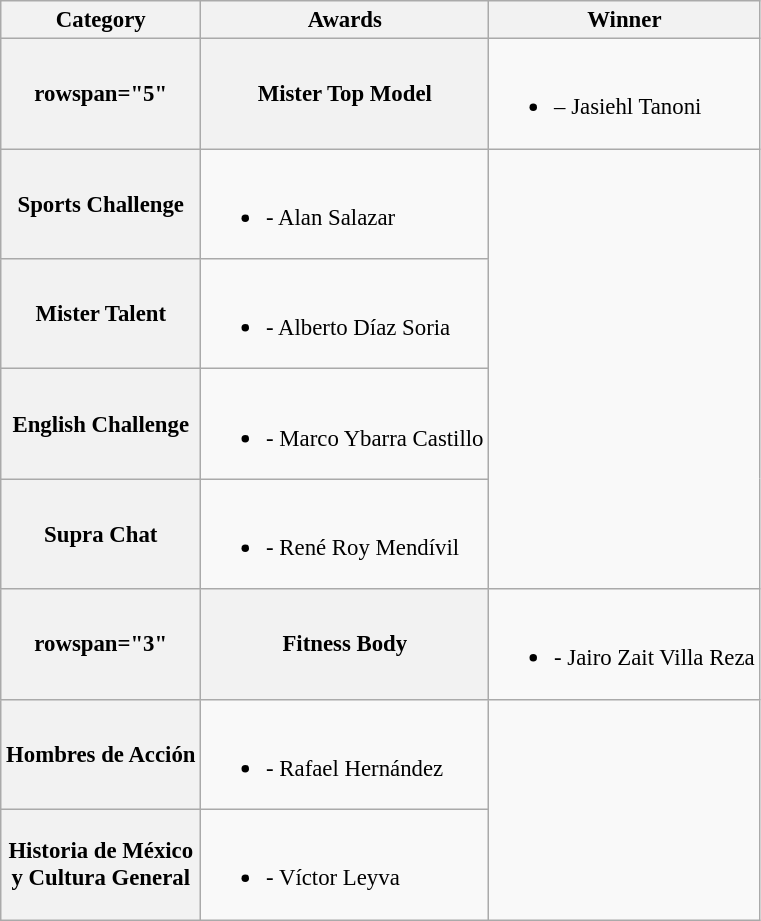<table class="wikitable sortable" style="font-size: 95%;">
<tr>
<th>Category</th>
<th>Awards</th>
<th>Winner</th>
</tr>
<tr>
<th>rowspan="5" </th>
<th>Mister Top Model</th>
<td><br><ul><li> – Jasiehl Tanoni</li></ul></td>
</tr>
<tr>
<th>Sports Challenge</th>
<td><br><ul><li> - Alan Salazar</li></ul></td>
</tr>
<tr>
<th>Mister Talent</th>
<td><br><ul><li> - Alberto Díaz Soria</li></ul></td>
</tr>
<tr>
<th>English Challenge</th>
<td><br><ul><li> - Marco Ybarra Castillo</li></ul></td>
</tr>
<tr>
<th>Supra Chat</th>
<td><br><ul><li> - René Roy Mendívil</li></ul></td>
</tr>
<tr>
<th>rowspan="3" </th>
<th>Fitness Body</th>
<td><br><ul><li> - Jairo Zait Villa Reza</li></ul></td>
</tr>
<tr>
<th>Hombres de Acción</th>
<td><br><ul><li> - Rafael Hernández</li></ul></td>
</tr>
<tr>
<th>Historia de México<br>y Cultura General</th>
<td><br><ul><li> - Víctor Leyva</li></ul></td>
</tr>
</table>
